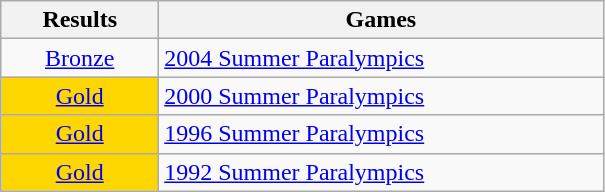<table class="wikitable">
<tr valign=top>
<th style="width:16%;" scope=col>Results</th>
<th style="width:45%;" scope=col>Games</th>
</tr>
<tr valign=top>
<td style="text-align:center; background:Bronze;"><a href='#'>Bronze</a></td>
<td><a href='#'>2004 Summer Paralympics</a></td>
</tr>
<tr valign=top>
<td style="text-align:center; background:gold;"><a href='#'>Gold</a></td>
<td><a href='#'>2000 Summer Paralympics</a></td>
</tr>
<tr valign=top>
<td style="text-align:center; background:gold;"><a href='#'>Gold</a></td>
<td><a href='#'>1996 Summer Paralympics</a></td>
</tr>
<tr valign=top>
<td style="text-align:center; background:gold;"><a href='#'>Gold</a></td>
<td><a href='#'>1992 Summer Paralympics</a></td>
</tr>
</table>
